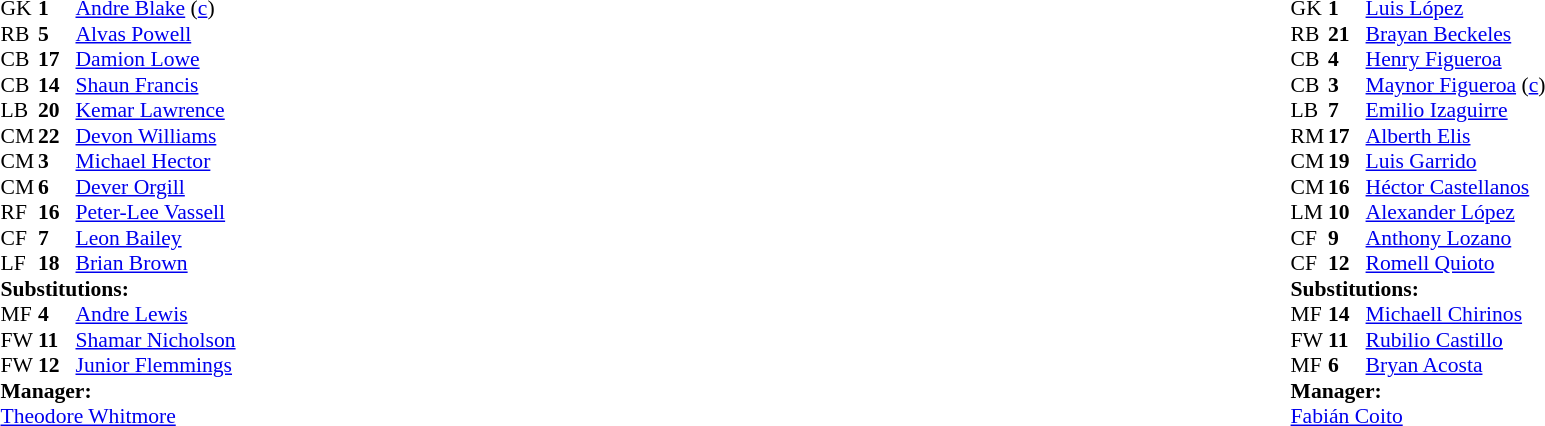<table width="100%">
<tr>
<td valign="top" width="40%"><br><table style="font-size:90%" cellspacing="0" cellpadding="0">
<tr>
<th width=25></th>
<th width=25></th>
</tr>
<tr>
<td>GK</td>
<td><strong>1</strong></td>
<td><a href='#'>Andre Blake</a> (<a href='#'>c</a>)</td>
</tr>
<tr>
<td>RB</td>
<td><strong>5</strong></td>
<td><a href='#'>Alvas Powell</a></td>
</tr>
<tr>
<td>CB</td>
<td><strong>17</strong></td>
<td><a href='#'>Damion Lowe</a></td>
</tr>
<tr>
<td>CB</td>
<td><strong>14</strong></td>
<td><a href='#'>Shaun Francis</a></td>
</tr>
<tr>
<td>LB</td>
<td><strong>20</strong></td>
<td><a href='#'>Kemar Lawrence</a></td>
</tr>
<tr>
<td>CM</td>
<td><strong>22</strong></td>
<td><a href='#'>Devon Williams</a></td>
</tr>
<tr>
<td>CM</td>
<td><strong>3</strong></td>
<td><a href='#'>Michael Hector</a></td>
<td></td>
<td></td>
</tr>
<tr>
<td>CM</td>
<td><strong>6</strong></td>
<td><a href='#'>Dever Orgill</a></td>
<td></td>
<td></td>
</tr>
<tr>
<td>RF</td>
<td><strong>16</strong></td>
<td><a href='#'>Peter-Lee Vassell</a></td>
<td></td>
<td></td>
</tr>
<tr>
<td>CF</td>
<td><strong>7</strong></td>
<td><a href='#'>Leon Bailey</a></td>
</tr>
<tr>
<td>LF</td>
<td><strong>18</strong></td>
<td><a href='#'>Brian Brown</a></td>
</tr>
<tr>
<td colspan=3><strong>Substitutions:</strong></td>
</tr>
<tr>
<td>MF</td>
<td><strong>4</strong></td>
<td><a href='#'>Andre Lewis</a></td>
<td></td>
<td></td>
</tr>
<tr>
<td>FW</td>
<td><strong>11</strong></td>
<td><a href='#'>Shamar Nicholson</a></td>
<td></td>
<td></td>
</tr>
<tr>
<td>FW</td>
<td><strong>12</strong></td>
<td><a href='#'>Junior Flemmings</a></td>
<td></td>
<td></td>
</tr>
<tr>
<td colspan=3><strong>Manager:</strong></td>
</tr>
<tr>
<td colspan=3><a href='#'>Theodore Whitmore</a></td>
</tr>
</table>
</td>
<td valign="top"></td>
<td valign="top" width="50%"><br><table style="font-size:90%; margin:auto" cellspacing="0" cellpadding="0">
<tr>
<th width=25></th>
<th width=25></th>
</tr>
<tr>
<td>GK</td>
<td><strong>1</strong></td>
<td><a href='#'>Luis López</a></td>
</tr>
<tr>
<td>RB</td>
<td><strong>21</strong></td>
<td><a href='#'>Brayan Beckeles</a></td>
</tr>
<tr>
<td>CB</td>
<td><strong>4</strong></td>
<td><a href='#'>Henry Figueroa</a></td>
</tr>
<tr>
<td>CB</td>
<td><strong>3</strong></td>
<td><a href='#'>Maynor Figueroa</a> (<a href='#'>c</a>)</td>
</tr>
<tr>
<td>LB</td>
<td><strong>7</strong></td>
<td><a href='#'>Emilio Izaguirre</a></td>
</tr>
<tr>
<td>RM</td>
<td><strong>17</strong></td>
<td><a href='#'>Alberth Elis</a></td>
<td></td>
</tr>
<tr>
<td>CM</td>
<td><strong>19</strong></td>
<td><a href='#'>Luis Garrido</a></td>
<td></td>
<td></td>
</tr>
<tr>
<td>CM</td>
<td><strong>16</strong></td>
<td><a href='#'>Héctor Castellanos</a></td>
</tr>
<tr>
<td>LM</td>
<td><strong>10</strong></td>
<td><a href='#'>Alexander López</a></td>
<td></td>
<td></td>
</tr>
<tr>
<td>CF</td>
<td><strong>9</strong></td>
<td><a href='#'>Anthony Lozano</a></td>
</tr>
<tr>
<td>CF</td>
<td><strong>12</strong></td>
<td><a href='#'>Romell Quioto</a></td>
<td></td>
<td></td>
</tr>
<tr>
<td colspan=3><strong>Substitutions:</strong></td>
</tr>
<tr>
<td>MF</td>
<td><strong>14</strong></td>
<td><a href='#'>Michaell Chirinos</a></td>
<td></td>
<td></td>
</tr>
<tr>
<td>FW</td>
<td><strong>11</strong></td>
<td><a href='#'>Rubilio Castillo</a></td>
<td></td>
<td></td>
</tr>
<tr>
<td>MF</td>
<td><strong>6</strong></td>
<td><a href='#'>Bryan Acosta</a></td>
<td></td>
<td></td>
</tr>
<tr>
<td colspan=3><strong>Manager:</strong></td>
</tr>
<tr>
<td colspan=3> <a href='#'>Fabián Coito</a></td>
</tr>
</table>
</td>
</tr>
</table>
